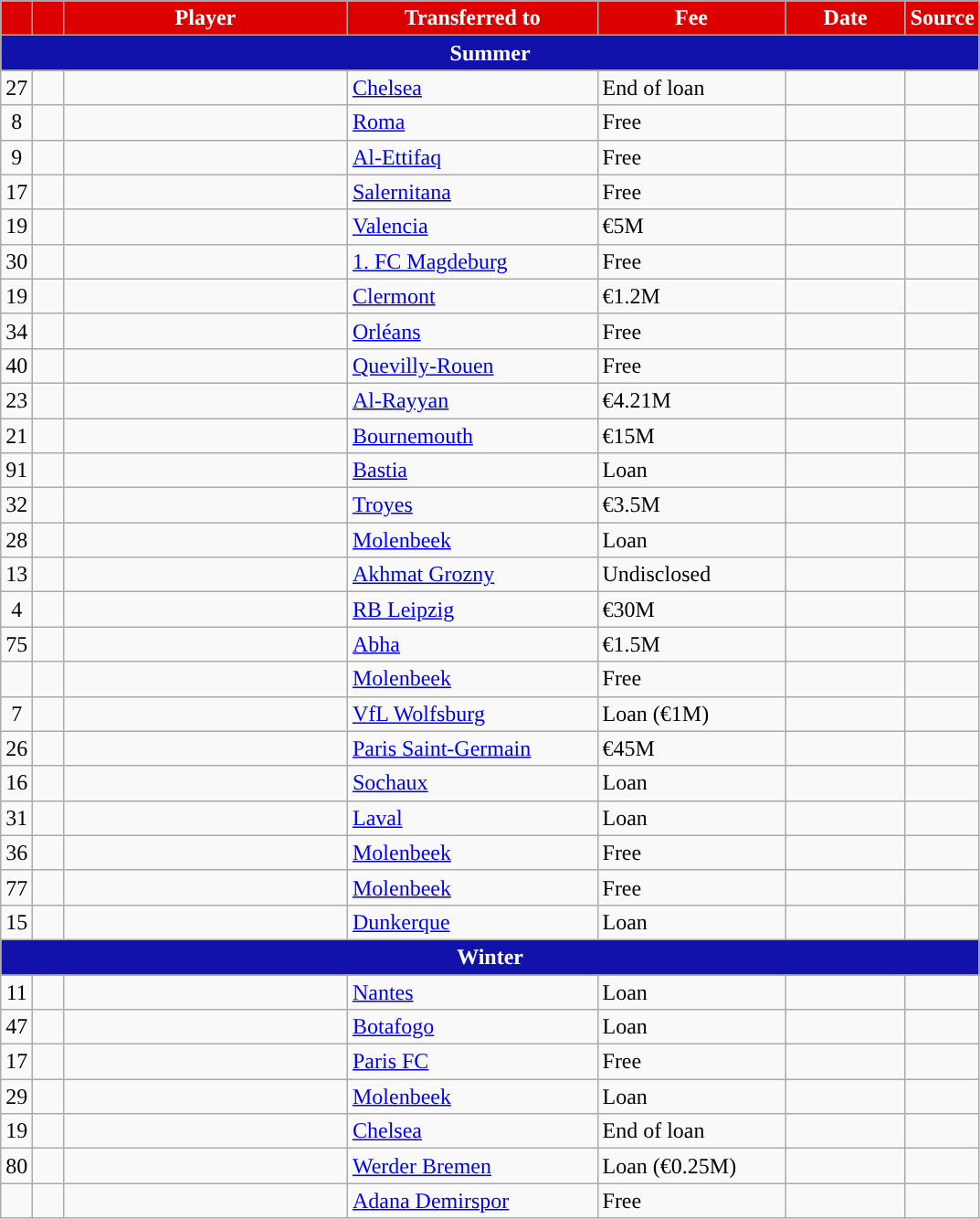<table class="wikitable plainrowheaders sortable">
<tr>
<th style="background:#DD0000; color:white; scope=col; width:15px"></th>
<th style="background:#DD0000; color:white; scope=col; width:15px"></th>
<th style="background:#DD0000; color:white; scope=col; width:200px">Player</th>
<th style="background:#DD0000; color:white; scope=col; width:175px">Transferred to</th>
<th style="background:#DD0000; color:white; scope=col; width:130px">Fee</th>
<th style="background:#DD0000; color:white; scope=col; width:80px">Date</th>
<th style="background:#DD0000; color:white; scope=col; width:15px">Source</th>
</tr>
<tr>
<th colspan="7" style="background:#1112AB; color:white;">Summer</th>
</tr>
<tr>
<td align=center>27</td>
<td align=center></td>
<td></td>
<td> <a href='#'>Chelsea</a></td>
<td>End of loan</td>
<td></td>
<td></td>
</tr>
<tr>
<td align=center>8</td>
<td align=center></td>
<td></td>
<td> <a href='#'>Roma</a></td>
<td>Free</td>
<td></td>
<td></td>
</tr>
<tr>
<td align=center>9</td>
<td align=center></td>
<td></td>
<td> <a href='#'>Al-Ettifaq</a></td>
<td>Free</td>
<td></td>
<td></td>
</tr>
<tr>
<td align=center>17</td>
<td align=center></td>
<td></td>
<td> <a href='#'>Salernitana</a></td>
<td>Free</td>
<td></td>
<td></td>
</tr>
<tr>
<td align=center>19</td>
<td align=center></td>
<td></td>
<td> <a href='#'>Valencia</a></td>
<td>€5M</td>
<td></td>
<td></td>
</tr>
<tr>
<td align=center>30</td>
<td align=center></td>
<td></td>
<td> <a href='#'>1. FC Magdeburg</a></td>
<td>Free</td>
<td></td>
<td></td>
</tr>
<tr>
<td align=center>19</td>
<td align=center></td>
<td></td>
<td> <a href='#'>Clermont</a></td>
<td>€1.2M</td>
<td></td>
<td></td>
</tr>
<tr>
<td align=center>34</td>
<td align=center></td>
<td></td>
<td> <a href='#'>Orléans</a></td>
<td>Free</td>
<td></td>
<td></td>
</tr>
<tr>
<td align=center>40</td>
<td align=center></td>
<td></td>
<td> <a href='#'>Quevilly-Rouen</a></td>
<td>Free</td>
<td></td>
<td></td>
</tr>
<tr>
<td align=center>23</td>
<td align=center></td>
<td></td>
<td> <a href='#'>Al-Rayyan</a></td>
<td>€4.21M</td>
<td></td>
<td></td>
</tr>
<tr>
<td align=center>21</td>
<td align=center></td>
<td></td>
<td> <a href='#'>Bournemouth</a></td>
<td>€15M</td>
<td></td>
<td></td>
</tr>
<tr>
<td align=center>91</td>
<td align=center></td>
<td></td>
<td> <a href='#'>Bastia</a></td>
<td>Loan</td>
<td></td>
<td></td>
</tr>
<tr>
<td align=center>32</td>
<td align=center></td>
<td></td>
<td> <a href='#'>Troyes</a></td>
<td>€3.5M</td>
<td></td>
<td></td>
</tr>
<tr>
<td align=center>28</td>
<td align=center></td>
<td></td>
<td> <a href='#'>Molenbeek</a></td>
<td>Loan</td>
<td></td>
<td></td>
</tr>
<tr>
<td align=center>13</td>
<td align=center></td>
<td></td>
<td> <a href='#'>Akhmat Grozny</a></td>
<td>Undisclosed</td>
<td></td>
<td></td>
</tr>
<tr>
<td align=center>4</td>
<td align=center></td>
<td></td>
<td> <a href='#'>RB Leipzig</a></td>
<td>€30M</td>
<td></td>
<td></td>
</tr>
<tr>
<td align=center>75</td>
<td align=center></td>
<td></td>
<td> <a href='#'>Abha</a></td>
<td>€1.5M</td>
<td></td>
<td></td>
</tr>
<tr>
<td align=center></td>
<td align=center></td>
<td></td>
<td> <a href='#'>Molenbeek</a></td>
<td>Free</td>
<td></td>
<td></td>
</tr>
<tr>
<td align=center>7</td>
<td align=center></td>
<td></td>
<td> <a href='#'>VfL Wolfsburg</a></td>
<td>Loan (€1M)</td>
<td></td>
<td></td>
</tr>
<tr>
<td align=center>26</td>
<td align=center></td>
<td></td>
<td> <a href='#'>Paris Saint-Germain</a></td>
<td>€45M</td>
<td></td>
<td></td>
</tr>
<tr>
<td align=center>16</td>
<td align=center></td>
<td></td>
<td> <a href='#'>Sochaux</a></td>
<td>Loan</td>
<td></td>
<td></td>
</tr>
<tr>
<td align=center>31</td>
<td align=center></td>
<td></td>
<td> <a href='#'>Laval</a></td>
<td>Loan</td>
<td></td>
<td></td>
</tr>
<tr>
<td align=center>36</td>
<td align=center></td>
<td></td>
<td> <a href='#'>Molenbeek</a></td>
<td>Free</td>
<td></td>
<td></td>
</tr>
<tr>
<td align=center>77</td>
<td align=center></td>
<td></td>
<td> <a href='#'>Molenbeek</a></td>
<td>Free</td>
<td></td>
<td></td>
</tr>
<tr>
<td align=center>15</td>
<td align=center></td>
<td></td>
<td> <a href='#'>Dunkerque</a></td>
<td>Loan</td>
<td></td>
<td></td>
</tr>
<tr>
<th colspan="7" style="background:#1112AB; color:white;">Winter</th>
</tr>
<tr>
<td align=center>11</td>
<td align=center></td>
<td></td>
<td> <a href='#'>Nantes</a></td>
<td>Loan</td>
<td></td>
<td></td>
</tr>
<tr>
<td align=center>47</td>
<td align=center></td>
<td></td>
<td> <a href='#'>Botafogo</a></td>
<td>Loan</td>
<td></td>
<td></td>
</tr>
<tr>
<td align=center>17</td>
<td align=center></td>
<td></td>
<td> <a href='#'>Paris FC</a></td>
<td>Free</td>
<td></td>
<td></td>
</tr>
<tr>
<td align=center>29</td>
<td align=center></td>
<td></td>
<td> <a href='#'>Molenbeek</a></td>
<td>Loan</td>
<td></td>
<td></td>
</tr>
<tr>
<td align=center>19</td>
<td align=center></td>
<td></td>
<td> <a href='#'>Chelsea</a></td>
<td>End of loan</td>
<td></td>
<td></td>
</tr>
<tr>
<td align=center>80</td>
<td align=center></td>
<td></td>
<td> <a href='#'>Werder Bremen</a></td>
<td>Loan (€0.25M)</td>
<td></td>
<td></td>
</tr>
<tr>
<td align=center></td>
<td align=center></td>
<td></td>
<td> <a href='#'>Adana Demirspor</a></td>
<td>Free</td>
<td></td>
<td></td>
</tr>
</table>
